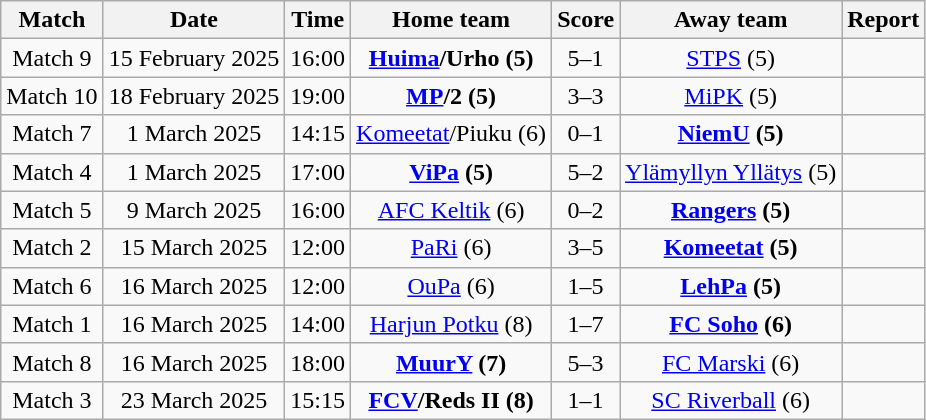<table class="wikitable" style="text-align:center">
<tr>
<th style= width="40px">Match</th>
<th style= width="40px">Date</th>
<th style= width="40px">Time</th>
<th style= width="150px">Home team</th>
<th style= width="60px">Score</th>
<th style= width="150px">Away team</th>
<th style= width="30px">Report</th>
</tr>
<tr>
<td>Match 9</td>
<td>15 February 2025</td>
<td>16:00</td>
<td><strong><a href='#'>Huima</a>/Urho (5)</strong></td>
<td>5–1</td>
<td><a href='#'>STPS</a> (5)</td>
<td></td>
</tr>
<tr>
<td>Match 10</td>
<td>18 February 2025</td>
<td>19:00</td>
<td><strong><a href='#'>MP</a>/2 (5)</strong></td>
<td>3–3 </td>
<td><a href='#'>MiPK</a> (5)</td>
<td></td>
</tr>
<tr>
<td>Match 7</td>
<td>1 March 2025</td>
<td>14:15</td>
<td><a href='#'>Komeetat</a>/Piuku (6)</td>
<td>0–1</td>
<td><strong><a href='#'>NiemU</a> (5)</strong></td>
<td></td>
</tr>
<tr>
<td>Match 4</td>
<td>1 March 2025</td>
<td>17:00</td>
<td><strong><a href='#'>ViPa</a> (5)</strong></td>
<td>5–2</td>
<td><a href='#'>Ylämyllyn Yllätys</a> (5)</td>
<td></td>
</tr>
<tr>
<td>Match 5</td>
<td>9 March 2025</td>
<td>16:00</td>
<td><a href='#'>AFC Keltik</a> (6)</td>
<td>0–2</td>
<td><strong><a href='#'>Rangers</a> (5)</strong></td>
<td></td>
</tr>
<tr>
<td>Match 2</td>
<td>15 March 2025</td>
<td>12:00</td>
<td><a href='#'>PaRi</a> (6)</td>
<td>3–5</td>
<td><strong><a href='#'>Komeetat</a> (5)</strong></td>
<td></td>
</tr>
<tr>
<td>Match 6</td>
<td>16 March 2025</td>
<td>12:00</td>
<td><a href='#'>OuPa</a> (6)</td>
<td>1–5</td>
<td><strong><a href='#'>LehPa</a> (5)</strong></td>
<td></td>
</tr>
<tr>
<td>Match 1</td>
<td>16 March 2025</td>
<td>14:00</td>
<td><a href='#'>Harjun Potku</a> (8)</td>
<td>1–7</td>
<td><strong><a href='#'>FC Soho</a> (6)</strong></td>
<td></td>
</tr>
<tr>
<td>Match 8</td>
<td>16 March 2025</td>
<td>18:00</td>
<td><strong><a href='#'>MuurY</a> (7)</strong></td>
<td>5–3</td>
<td><a href='#'>FC Marski</a> (6)</td>
<td></td>
</tr>
<tr>
<td>Match 3</td>
<td>23 March 2025</td>
<td>15:15</td>
<td><strong><a href='#'>FCV</a>/Reds II (8)</strong></td>
<td>1–1 </td>
<td><a href='#'>SC Riverball</a> (6)</td>
<td></td>
</tr>
</table>
